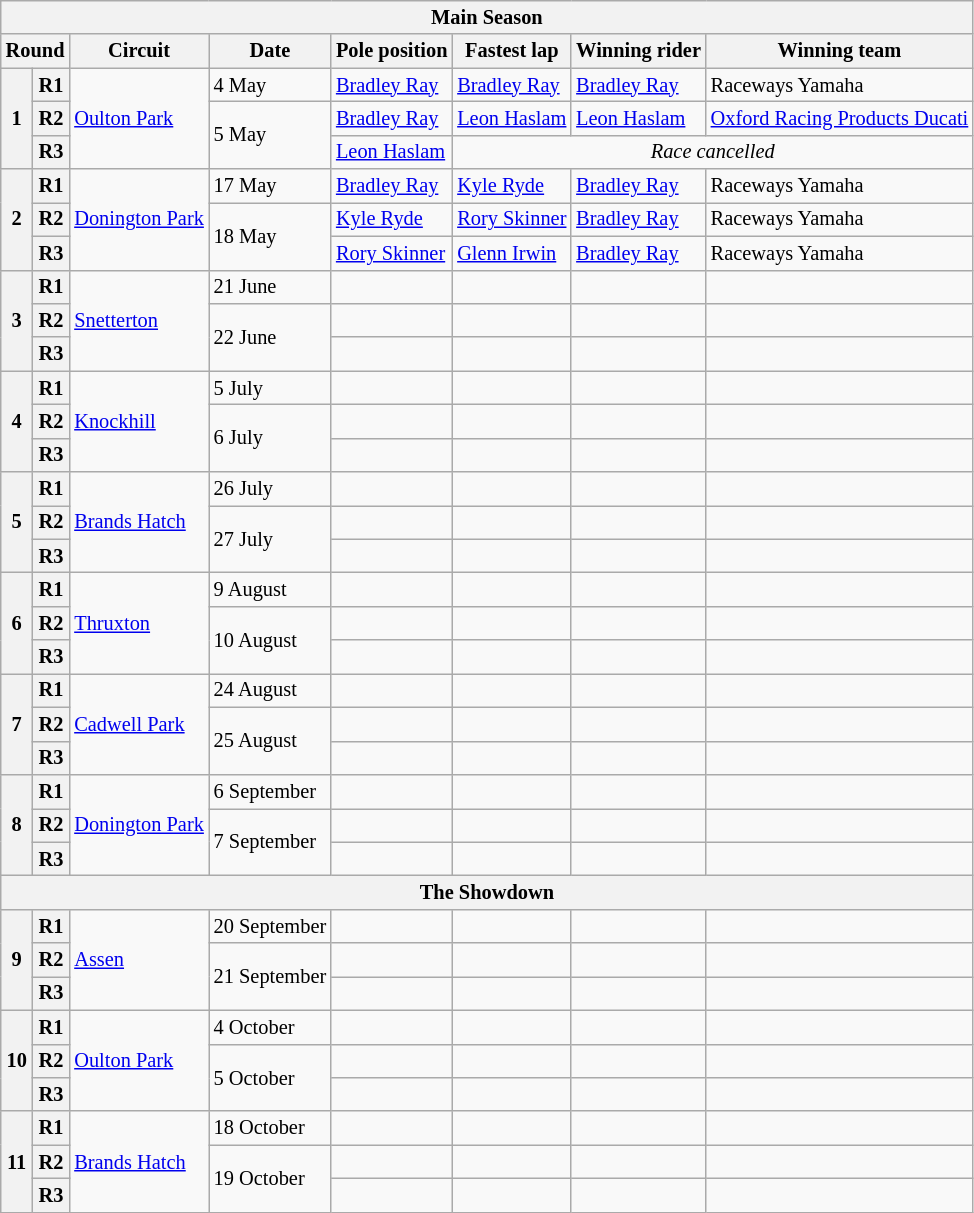<table class="wikitable" style="font-size: 85%">
<tr>
<th colspan="8">Main Season</th>
</tr>
<tr>
<th colspan="2">Round</th>
<th>Circuit</th>
<th>Date</th>
<th>Pole position</th>
<th>Fastest lap</th>
<th>Winning rider</th>
<th>Winning team</th>
</tr>
<tr>
<th rowspan="3">1</th>
<th>R1</th>
<td rowspan="3"> <a href='#'>Oulton Park</a></td>
<td>4 May</td>
<td> <a href='#'>Bradley Ray</a></td>
<td> <a href='#'>Bradley Ray</a></td>
<td> <a href='#'>Bradley Ray</a></td>
<td>Raceways Yamaha</td>
</tr>
<tr>
<th>R2</th>
<td rowspan="2">5 May</td>
<td> <a href='#'>Bradley Ray</a></td>
<td> <a href='#'>Leon Haslam</a></td>
<td> <a href='#'>Leon Haslam</a></td>
<td><a href='#'>Oxford Racing Products Ducati</a></td>
</tr>
<tr>
<th>R3</th>
<td> <a href='#'>Leon Haslam</a></td>
<td colspan=3 align=center><em>Race cancelled</em></td>
</tr>
<tr>
<th rowspan="3">2</th>
<th>R1</th>
<td rowspan="3"> <a href='#'>Donington Park</a></td>
<td>17 May</td>
<td> <a href='#'>Bradley Ray</a></td>
<td> <a href='#'>Kyle Ryde</a></td>
<td> <a href='#'>Bradley Ray</a></td>
<td>Raceways Yamaha</td>
</tr>
<tr>
<th>R2</th>
<td rowspan="2">18 May</td>
<td> <a href='#'>Kyle Ryde</a></td>
<td> <a href='#'>Rory Skinner</a></td>
<td> <a href='#'>Bradley Ray</a></td>
<td>Raceways Yamaha</td>
</tr>
<tr>
<th>R3</th>
<td> <a href='#'>Rory Skinner</a></td>
<td> <a href='#'>Glenn Irwin</a></td>
<td> <a href='#'>Bradley Ray</a></td>
<td>Raceways Yamaha</td>
</tr>
<tr>
<th rowspan="3">3</th>
<th>R1</th>
<td rowspan="3"> <a href='#'>Snetterton</a></td>
<td>21 June</td>
<td></td>
<td></td>
<td></td>
<td></td>
</tr>
<tr>
<th>R2</th>
<td rowspan="2">22 June</td>
<td></td>
<td></td>
<td></td>
<td></td>
</tr>
<tr>
<th>R3</th>
<td></td>
<td></td>
<td></td>
<td></td>
</tr>
<tr>
<th rowspan="3">4</th>
<th>R1</th>
<td rowspan="3"> <a href='#'>Knockhill</a></td>
<td>5 July</td>
<td></td>
<td></td>
<td></td>
<td></td>
</tr>
<tr>
<th>R2</th>
<td rowspan="2">6 July</td>
<td></td>
<td></td>
<td></td>
<td></td>
</tr>
<tr>
<th>R3</th>
<td></td>
<td></td>
<td></td>
<td></td>
</tr>
<tr>
<th rowspan="3">5</th>
<th>R1</th>
<td rowspan="3"> <a href='#'>Brands Hatch</a></td>
<td>26 July</td>
<td></td>
<td></td>
<td></td>
<td></td>
</tr>
<tr>
<th>R2</th>
<td rowspan="2">27 July</td>
<td></td>
<td></td>
<td></td>
<td></td>
</tr>
<tr>
<th>R3</th>
<td></td>
<td></td>
<td></td>
<td></td>
</tr>
<tr>
<th rowspan="3">6</th>
<th>R1</th>
<td rowspan="3"> <a href='#'>Thruxton</a></td>
<td>9 August</td>
<td></td>
<td></td>
<td></td>
<td></td>
</tr>
<tr>
<th>R2</th>
<td rowspan="2">10 August</td>
<td></td>
<td></td>
<td></td>
<td></td>
</tr>
<tr>
<th>R3</th>
<td></td>
<td></td>
<td></td>
<td></td>
</tr>
<tr>
<th rowspan="3">7</th>
<th>R1</th>
<td rowspan="3"> <a href='#'>Cadwell Park</a></td>
<td>24 August</td>
<td></td>
<td></td>
<td></td>
<td></td>
</tr>
<tr>
<th>R2</th>
<td rowspan="2">25 August</td>
<td></td>
<td></td>
<td></td>
<td></td>
</tr>
<tr>
<th>R3</th>
<td></td>
<td></td>
<td></td>
<td></td>
</tr>
<tr>
<th rowspan="3">8</th>
<th>R1</th>
<td rowspan="3"> <a href='#'>Donington Park</a></td>
<td>6 September</td>
<td></td>
<td></td>
<td></td>
<td></td>
</tr>
<tr>
<th>R2</th>
<td rowspan="2">7 September</td>
<td></td>
<td></td>
<td></td>
<td></td>
</tr>
<tr>
<th>R3</th>
<td></td>
<td></td>
<td></td>
<td></td>
</tr>
<tr>
<th colspan="8">The Showdown</th>
</tr>
<tr>
<th rowspan="3">9</th>
<th>R1</th>
<td rowspan="3"> <a href='#'>Assen</a></td>
<td>20 September</td>
<td></td>
<td></td>
<td></td>
<td></td>
</tr>
<tr>
<th>R2</th>
<td rowspan="2">21 September</td>
<td></td>
<td></td>
<td></td>
<td></td>
</tr>
<tr>
<th>R3</th>
<td></td>
<td></td>
<td></td>
<td></td>
</tr>
<tr>
<th rowspan="3">10</th>
<th>R1</th>
<td rowspan="3"> <a href='#'>Oulton Park</a></td>
<td>4 October</td>
<td></td>
<td></td>
<td></td>
<td></td>
</tr>
<tr>
<th>R2</th>
<td rowspan="2">5 October</td>
<td></td>
<td></td>
<td></td>
<td></td>
</tr>
<tr>
<th>R3</th>
<td></td>
<td></td>
<td></td>
<td></td>
</tr>
<tr>
<th rowspan="3">11</th>
<th>R1</th>
<td rowspan="3"> <a href='#'>Brands Hatch</a></td>
<td>18 October</td>
<td></td>
<td></td>
<td></td>
<td></td>
</tr>
<tr>
<th>R2</th>
<td rowspan="2">19 October</td>
<td></td>
<td></td>
<td></td>
<td></td>
</tr>
<tr>
<th>R3</th>
<td></td>
<td></td>
<td></td>
<td></td>
</tr>
</table>
